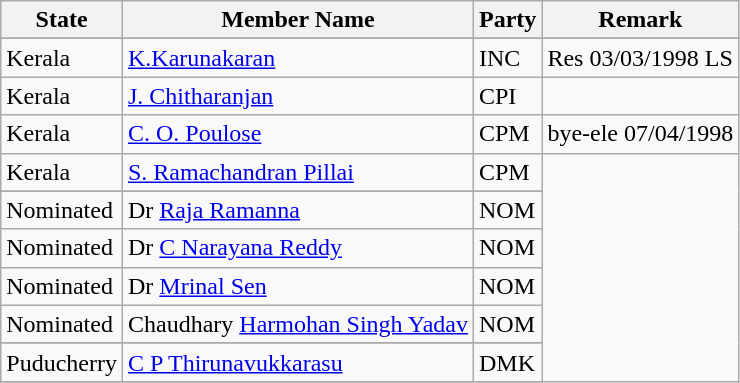<table class="wikitable sortable">
<tr>
<th>State</th>
<th>Member Name</th>
<th>Party</th>
<th>Remark</th>
</tr>
<tr>
</tr>
<tr>
<td>Kerala</td>
<td><a href='#'>K.Karunakaran</a></td>
<td>INC</td>
<td>Res 03/03/1998 LS</td>
</tr>
<tr>
<td>Kerala</td>
<td><a href='#'>J. Chitharanjan</a></td>
<td>CPI</td>
</tr>
<tr>
<td>Kerala</td>
<td><a href='#'>C. O. Poulose</a></td>
<td>CPM</td>
<td>bye-ele 07/04/1998</td>
</tr>
<tr>
<td>Kerala</td>
<td><a href='#'>S. Ramachandran Pillai</a></td>
<td>CPM</td>
</tr>
<tr>
</tr>
<tr>
<td>Nominated</td>
<td>Dr <a href='#'>Raja Ramanna</a></td>
<td>NOM</td>
</tr>
<tr>
<td>Nominated</td>
<td>Dr <a href='#'>C Narayana Reddy</a></td>
<td>NOM</td>
</tr>
<tr>
<td>Nominated</td>
<td>Dr <a href='#'>Mrinal Sen</a></td>
<td>NOM</td>
</tr>
<tr>
<td>Nominated</td>
<td>Chaudhary <a href='#'>Harmohan Singh Yadav</a></td>
<td>NOM</td>
</tr>
<tr>
</tr>
<tr>
<td>Puducherry</td>
<td><a href='#'>C P Thirunavukkarasu</a></td>
<td>DMK</td>
</tr>
<tr>
</tr>
<tr>
</tr>
</table>
